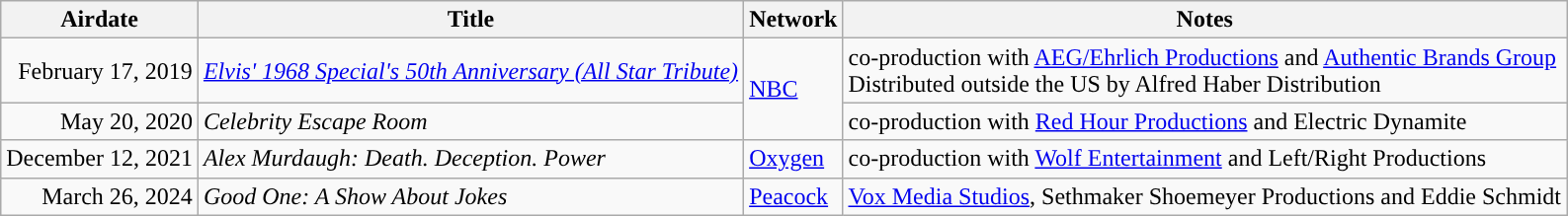<table class="wikitable sortable">
<tr>
<th>Airdate</th>
<th>Title</th>
<th>Network</th>
<th>Notes</th>
</tr>
<tr>
<td style="text-align:right;">February 17, 2019</td>
<td><em><a href='#'>Elvis' 1968 Special's 50th Anniversary (All Star Tribute)</a></em></td>
<td rowspan="2"><a href='#'>NBC</a></td>
<td>co-production with <a href='#'>AEG/Ehrlich Productions</a> and <a href='#'>Authentic Brands Group</a> <br> Distributed outside the US by Alfred Haber Distribution</td>
</tr>
<tr>
<td style="text-align:right;">May 20, 2020</td>
<td><em>Celebrity Escape Room</em></td>
<td>co-production with <a href='#'>Red Hour Productions</a> and Electric Dynamite</td>
</tr>
<tr>
<td style='text-align:right;"'>December 12, 2021</td>
<td><em>Alex Murdaugh: Death. Deception. Power</em></td>
<td><a href='#'>Oxygen</a></td>
<td>co-production with <a href='#'>Wolf Entertainment</a> and Left/Right Productions</td>
</tr>
<tr>
<td style='text-align:right;"'>March 26, 2024</td>
<td><em>Good One: A Show About Jokes</em></td>
<td><a href='#'>Peacock</a></td>
<td><a href='#'>Vox Media Studios</a>, Sethmaker Shoemeyer Productions and Eddie Schmidt</td>
</tr>
</table>
